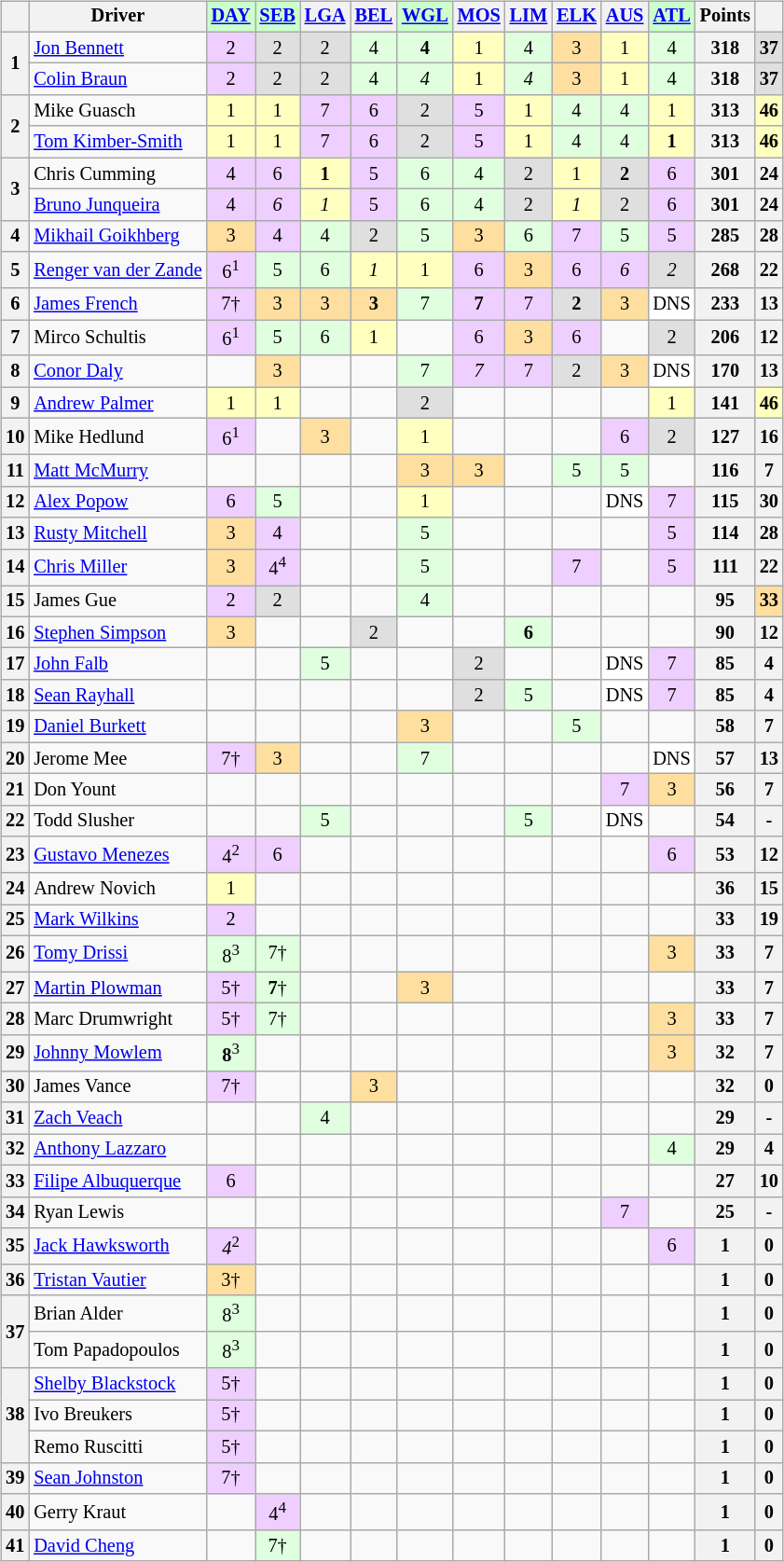<table>
<tr>
<td><br><table class="wikitable" style="font-size:85%; text-align:center">
<tr style="background:#f9f9f9; vertical-align:top;">
<th valign=middle></th>
<th valign="middle">Driver</th>
<td style="background:#ccffcc;"><strong><a href='#'>DAY</a></strong><br></td>
<td style="background:#ccffcc;"><strong><a href='#'>SEB</a></strong><br></td>
<th><a href='#'>LGA</a><br></th>
<th><a href='#'>BEL</a><br></th>
<td style="background:#ccffcc;"><strong><a href='#'>WGL</a></strong><br></td>
<th><a href='#'>MOS</a><br></th>
<th><a href='#'>LIM</a><br></th>
<th><a href='#'>ELK</a><br></th>
<th><a href='#'>AUS</a><br></th>
<td style="background:#ccffcc;"><strong><a href='#'>ATL</a></strong><br></td>
<th valign="middle">Points</th>
<th valign="middle"></th>
</tr>
<tr>
<th rowspan=2>1</th>
<td align="left"> <a href='#'>Jon Bennett</a></td>
<td style="background:#efcfff;">2</td>
<td style="background:#dfdfdf;">2</td>
<td style="background:#dfdfdf;">2</td>
<td style="background:#dfffdf;">4</td>
<td style="background:#dfffdf;"><strong>4</strong></td>
<td style="background:#ffffbf;">1</td>
<td style="background:#dfffdf;">4</td>
<td style="background:#ffdf9f;">3</td>
<td style="background:#ffffbf;">1</td>
<td style="background:#dfffdf;">4</td>
<th>318</th>
<td style="background:#dfdfdf;"><strong>37</strong></td>
</tr>
<tr>
<td align="left"> <a href='#'>Colin Braun</a></td>
<td style="background:#efcfff;">2</td>
<td style="background:#dfdfdf;">2</td>
<td style="background:#dfdfdf;">2</td>
<td style="background:#dfffdf;">4</td>
<td style="background:#dfffdf;"><em>4</em></td>
<td style="background:#ffffbf;">1</td>
<td style="background:#dfffdf;"><em>4</em></td>
<td style="background:#ffdf9f;">3</td>
<td style="background:#ffffbf;">1</td>
<td style="background:#dfffdf;">4</td>
<th>318</th>
<td style="background:#dfdfdf;"><strong>37</strong></td>
</tr>
<tr>
<th rowspan=2>2</th>
<td align="left"> Mike Guasch</td>
<td style="background:#ffffbf;">1</td>
<td style="background:#ffffbf;">1</td>
<td style="background:#efcfff;">7</td>
<td style="background:#efcfff;">6</td>
<td style="background:#dfdfdf;">2</td>
<td style="background:#efcfff;">5</td>
<td style="background:#ffffbf;">1</td>
<td style="background:#dfffdf;">4</td>
<td style="background:#dfffdf;">4</td>
<td style="background:#ffffbf;">1</td>
<th>313</th>
<td style="background:#ffffbf;"><strong>46</strong></td>
</tr>
<tr>
<td align="left"> <a href='#'>Tom Kimber-Smith</a></td>
<td style="background:#ffffbf;">1</td>
<td style="background:#ffffbf;">1</td>
<td style="background:#efcfff;">7</td>
<td style="background:#efcfff;">6</td>
<td style="background:#dfdfdf;">2</td>
<td style="background:#efcfff;">5</td>
<td style="background:#ffffbf;">1</td>
<td style="background:#dfffdf;">4</td>
<td style="background:#dfffdf;">4</td>
<td style="background:#ffffbf;"><strong>1</strong></td>
<th>313</th>
<td style="background:#ffffbf;"><strong>46</strong></td>
</tr>
<tr>
<th rowspan=2>3</th>
<td align="left"> Chris Cumming</td>
<td style="background:#efcfff;">4</td>
<td style="background:#efcfff;">6</td>
<td style="background:#ffffbf;"><strong>1</strong></td>
<td style="background:#efcfff;">5</td>
<td style="background:#dfffdf;">6</td>
<td style="background:#dfffdf;">4</td>
<td style="background:#dfdfdf;">2</td>
<td style="background:#ffffbf;">1</td>
<td style="background:#dfdfdf;"><strong>2</strong></td>
<td style="background:#efcfff;">6</td>
<th>301</th>
<th>24</th>
</tr>
<tr>
<td align="left"> <a href='#'>Bruno Junqueira</a></td>
<td style="background:#efcfff;">4</td>
<td style="background:#efcfff;"><em>6</em></td>
<td style="background:#ffffbf;"><em>1</em></td>
<td style="background:#efcfff;">5</td>
<td style="background:#dfffdf;">6</td>
<td style="background:#dfffdf;">4</td>
<td style="background:#dfdfdf;">2</td>
<td style="background:#ffffbf;"><em>1</em></td>
<td style="background:#dfdfdf;">2</td>
<td style="background:#efcfff;">6</td>
<th>301</th>
<th>24</th>
</tr>
<tr>
<th>4</th>
<td align="left"> <a href='#'>Mikhail Goikhberg</a></td>
<td style="background:#ffdf9f;">3</td>
<td style="background:#efcfff;">4</td>
<td style="background:#dfffdf;">4</td>
<td style="background:#dfdfdf;">2</td>
<td style="background:#dfffdf;">5</td>
<td style="background:#ffdf9f;">3</td>
<td style="background:#dfffdf;">6</td>
<td style="background:#efcfff;">7</td>
<td style="background:#dfffdf;">5</td>
<td style="background:#efcfff;">5</td>
<th>285</th>
<th>28</th>
</tr>
<tr>
<th>5</th>
<td align="left"> <a href='#'>Renger van der Zande</a></td>
<td style="background:#efcfff;">6<sup>1</sup></td>
<td style="background:#dfffdf;">5</td>
<td style="background:#dfffdf;">6</td>
<td style="background:#ffffbf;"><em>1</em></td>
<td style="background:#ffffbf;">1</td>
<td style="background:#efcfff;">6</td>
<td style="background:#ffdf9f;">3</td>
<td style="background:#efcfff;">6</td>
<td style="background:#efcfff;"><em>6</em></td>
<td style="background:#dfdfdf;"><em>2</em></td>
<th>268</th>
<th>22</th>
</tr>
<tr>
<th>6</th>
<td align="left"> <a href='#'>James French</a></td>
<td style="background:#efcfff;">7†</td>
<td style="background:#ffdf9f;">3</td>
<td style="background:#ffdf9f;">3</td>
<td style="background:#ffdf9f;"><strong>3</strong></td>
<td style="background:#dfffdf;">7</td>
<td style="background:#efcfff;"><strong>7</strong></td>
<td style="background:#efcfff;">7</td>
<td style="background:#dfdfdf;"><strong>2</strong></td>
<td style="background:#ffdf9f;">3</td>
<td style="background:#ffffff;">DNS</td>
<th>233</th>
<th>13</th>
</tr>
<tr>
<th>7</th>
<td align="left"> Mirco Schultis</td>
<td style="background:#efcfff;">6<sup>1</sup></td>
<td style="background:#dfffdf;">5</td>
<td style="background:#dfffdf;">6</td>
<td style="background:#ffffbf;">1</td>
<td></td>
<td style="background:#efcfff;">6</td>
<td style="background:#ffdf9f;">3</td>
<td style="background:#efcfff;">6</td>
<td></td>
<td style="background:#dfdfdf;">2</td>
<th>206</th>
<th>12</th>
</tr>
<tr>
<th>8</th>
<td align="left"> <a href='#'>Conor Daly</a></td>
<td></td>
<td style="background:#ffdf9f;">3</td>
<td></td>
<td></td>
<td style="background:#dfffdf;">7</td>
<td style="background:#efcfff;"><em>7</em></td>
<td style="background:#efcfff;">7</td>
<td style="background:#dfdfdf;">2</td>
<td style="background:#ffdf9f;">3</td>
<td style="background:#ffffff;">DNS</td>
<th>170</th>
<th>13</th>
</tr>
<tr>
<th>9</th>
<td align="left"> <a href='#'>Andrew Palmer</a></td>
<td style="background:#ffffbf;">1</td>
<td style="background:#ffffbf;">1</td>
<td></td>
<td></td>
<td style="background:#dfdfdf;">2</td>
<td></td>
<td></td>
<td></td>
<td></td>
<td style="background:#ffffbf;">1</td>
<th>141</th>
<td style="background:#ffffbf;"><strong>46</strong></td>
</tr>
<tr>
<th>10</th>
<td align="left"> Mike Hedlund</td>
<td style="background:#efcfff;">6<sup>1</sup></td>
<td></td>
<td style="background:#ffdf9f;">3</td>
<td></td>
<td style="background:#ffffbf;">1</td>
<td></td>
<td></td>
<td></td>
<td style="background:#efcfff;">6</td>
<td style="background:#dfdfdf;">2</td>
<th>127</th>
<th>16</th>
</tr>
<tr>
<th>11</th>
<td align="left"> <a href='#'>Matt McMurry</a></td>
<td></td>
<td></td>
<td></td>
<td></td>
<td style="background:#ffdf9f;">3</td>
<td style="background:#ffdf9f;">3</td>
<td></td>
<td style="background:#dfffdf;">5</td>
<td style="background:#dfffdf;">5</td>
<td></td>
<th>116</th>
<th>7</th>
</tr>
<tr>
<th>12</th>
<td align="left"> <a href='#'>Alex Popow</a></td>
<td style="background:#efcfff;">6</td>
<td style="background:#dfffdf;">5</td>
<td></td>
<td></td>
<td style="background:#ffffbf;">1</td>
<td></td>
<td></td>
<td></td>
<td style="background:#ffffff;">DNS</td>
<td style="background:#efcfff;">7</td>
<th>115</th>
<th>30</th>
</tr>
<tr>
<th>13</th>
<td align="left"> <a href='#'>Rusty Mitchell</a></td>
<td style="background:#ffdf9f;">3</td>
<td style="background:#efcfff;">4</td>
<td></td>
<td></td>
<td style="background:#dfffdf;">5</td>
<td></td>
<td></td>
<td></td>
<td></td>
<td style="background:#efcfff;">5</td>
<th>114</th>
<th>28</th>
</tr>
<tr>
<th>14</th>
<td align="left"> <a href='#'>Chris Miller</a></td>
<td style="background:#ffdf9f;">3</td>
<td style="background:#efcfff;">4<sup>4</sup></td>
<td></td>
<td></td>
<td style="background:#dfffdf;">5</td>
<td></td>
<td></td>
<td style="background:#efcfff;">7</td>
<td></td>
<td style="background:#efcfff;">5</td>
<th>111</th>
<th>22</th>
</tr>
<tr>
<th>15</th>
<td align="left"> James Gue</td>
<td style="background:#efcfff;">2</td>
<td style="background:#dfdfdf;">2</td>
<td></td>
<td></td>
<td style="background:#dfffdf;">4</td>
<td></td>
<td></td>
<td></td>
<td></td>
<td></td>
<th>95</th>
<td style="background:#ffdf9f;"><strong>33</strong></td>
</tr>
<tr>
<th>16</th>
<td align="left"> <a href='#'>Stephen Simpson</a></td>
<td style="background:#ffdf9f;">3</td>
<td></td>
<td></td>
<td style="background:#dfdfdf;">2</td>
<td></td>
<td></td>
<td style="background:#dfffdf;"><strong>6</strong></td>
<td></td>
<td></td>
<td></td>
<th>90</th>
<th>12</th>
</tr>
<tr>
<th>17</th>
<td align="left"> <a href='#'>John Falb</a></td>
<td></td>
<td></td>
<td style="background:#dfffdf;">5</td>
<td></td>
<td></td>
<td style="background:#dfdfdf;">2</td>
<td></td>
<td></td>
<td style="background:#ffffff;">DNS</td>
<td style="background:#efcfff;">7</td>
<th>85</th>
<th>4</th>
</tr>
<tr>
<th>18</th>
<td align="left"> <a href='#'>Sean Rayhall</a></td>
<td></td>
<td></td>
<td></td>
<td></td>
<td></td>
<td style="background:#dfdfdf;">2</td>
<td style="background:#dfffdf;">5</td>
<td></td>
<td style="background:#ffffff;">DNS</td>
<td style="background:#efcfff;">7</td>
<th>85</th>
<th>4</th>
</tr>
<tr>
<th>19</th>
<td align="left"> <a href='#'>Daniel Burkett</a></td>
<td></td>
<td></td>
<td></td>
<td></td>
<td style="background:#ffdf9f;">3</td>
<td></td>
<td></td>
<td style="background:#dfffdf;">5</td>
<td></td>
<td></td>
<th>58</th>
<th>7</th>
</tr>
<tr>
<th>20</th>
<td align="left"> Jerome Mee</td>
<td style="background:#efcfff;">7†</td>
<td style="background:#ffdf9f;">3</td>
<td></td>
<td></td>
<td style="background:#dfffdf;">7</td>
<td></td>
<td></td>
<td></td>
<td></td>
<td style="background:#ffffff;">DNS</td>
<th>57</th>
<th>13</th>
</tr>
<tr>
<th>21</th>
<td align="left"> Don Yount</td>
<td></td>
<td></td>
<td></td>
<td></td>
<td></td>
<td></td>
<td></td>
<td></td>
<td style="background:#efcfff;">7</td>
<td style="background:#ffdf9f;">3</td>
<th>56</th>
<th>7</th>
</tr>
<tr>
<th>22</th>
<td align="left"> Todd Slusher</td>
<td></td>
<td></td>
<td style="background:#dfffdf;">5</td>
<td></td>
<td></td>
<td></td>
<td style="background:#dfffdf;">5</td>
<td></td>
<td style="background:#ffffff;">DNS</td>
<td></td>
<th>54</th>
<th>-</th>
</tr>
<tr>
<th>23</th>
<td align="left"> <a href='#'>Gustavo Menezes</a></td>
<td style="background:#efcfff;">4<sup>2</sup></td>
<td style="background:#efcfff;">6</td>
<td></td>
<td></td>
<td></td>
<td></td>
<td></td>
<td></td>
<td></td>
<td style="background:#efcfff;">6</td>
<th>53</th>
<th>12</th>
</tr>
<tr>
<th>24</th>
<td align="left"> Andrew Novich</td>
<td style="background:#ffffbf;">1</td>
<td></td>
<td></td>
<td></td>
<td></td>
<td></td>
<td></td>
<td></td>
<td></td>
<td></td>
<th>36</th>
<th>15</th>
</tr>
<tr>
<th>25</th>
<td align="left"> <a href='#'>Mark Wilkins</a></td>
<td style="background:#efcfff;">2</td>
<td></td>
<td></td>
<td></td>
<td></td>
<td></td>
<td></td>
<td></td>
<td></td>
<td></td>
<th>33</th>
<th>19</th>
</tr>
<tr>
<th>26</th>
<td align="left"> <a href='#'>Tomy Drissi</a></td>
<td style="background:#dfffdf;">8<sup>3</sup></td>
<td style="background:#dfffdf;">7†</td>
<td></td>
<td></td>
<td></td>
<td></td>
<td></td>
<td></td>
<td></td>
<td style="background:#ffdf9f;">3</td>
<th>33</th>
<th>7</th>
</tr>
<tr>
<th>27</th>
<td align="left"> <a href='#'>Martin Plowman</a></td>
<td style="background:#efcfff;">5†</td>
<td style="background:#dfffdf;"><strong>7</strong>†</td>
<td></td>
<td></td>
<td style="background:#ffdf9f;">3</td>
<td></td>
<td></td>
<td></td>
<td></td>
<td></td>
<th>33</th>
<th>7</th>
</tr>
<tr>
<th>28</th>
<td align="left"> Marc Drumwright</td>
<td style="background:#efcfff;">5†</td>
<td style="background:#dfffdf;">7†</td>
<td></td>
<td></td>
<td></td>
<td></td>
<td></td>
<td></td>
<td></td>
<td style="background:#ffdf9f;">3</td>
<th>33</th>
<th>7</th>
</tr>
<tr>
<th>29</th>
<td align="left"> <a href='#'>Johnny Mowlem</a></td>
<td style="background:#dfffdf;"><strong>8</strong><sup>3</sup></td>
<td></td>
<td></td>
<td></td>
<td></td>
<td></td>
<td></td>
<td></td>
<td></td>
<td style="background:#ffdf9f;">3</td>
<th>32</th>
<th>7</th>
</tr>
<tr>
<th>30</th>
<td align="left"> James Vance</td>
<td style="background:#efcfff;">7†</td>
<td></td>
<td></td>
<td style="background:#ffdf9f;">3</td>
<td></td>
<td></td>
<td></td>
<td></td>
<td></td>
<td></td>
<th>32</th>
<th>0</th>
</tr>
<tr>
<th>31</th>
<td align="left"> <a href='#'>Zach Veach</a></td>
<td></td>
<td></td>
<td style="background:#dfffdf;">4</td>
<td></td>
<td></td>
<td></td>
<td></td>
<td></td>
<td></td>
<td></td>
<th>29</th>
<th>-</th>
</tr>
<tr>
<th>32</th>
<td align="left"> <a href='#'>Anthony Lazzaro</a></td>
<td></td>
<td></td>
<td></td>
<td></td>
<td></td>
<td></td>
<td></td>
<td></td>
<td></td>
<td style="background:#dfffdf;">4</td>
<th>29</th>
<th>4</th>
</tr>
<tr>
<th>33</th>
<td align="left"> <a href='#'>Filipe Albuquerque</a></td>
<td style="background:#efcfff;">6</td>
<td></td>
<td></td>
<td></td>
<td></td>
<td></td>
<td></td>
<td></td>
<td></td>
<td></td>
<th>27</th>
<th>10</th>
</tr>
<tr>
<th>34</th>
<td align="left"> Ryan Lewis</td>
<td></td>
<td></td>
<td></td>
<td></td>
<td></td>
<td></td>
<td></td>
<td></td>
<td style="background:#efcfff;">7</td>
<td></td>
<th>25</th>
<th>-</th>
</tr>
<tr>
<th>35</th>
<td align="left"> <a href='#'>Jack Hawksworth</a></td>
<td style="background:#efcfff;"><em>4</em><sup>2</sup></td>
<td></td>
<td></td>
<td></td>
<td></td>
<td></td>
<td></td>
<td></td>
<td></td>
<td style="background:#efcfff;">6</td>
<th>1</th>
<th>0</th>
</tr>
<tr>
<th>36</th>
<td align="left"> <a href='#'>Tristan Vautier</a></td>
<td style="background:#ffdf9f;">3†</td>
<td></td>
<td></td>
<td></td>
<td></td>
<td></td>
<td></td>
<td></td>
<td></td>
<td></td>
<th>1</th>
<th>0</th>
</tr>
<tr>
<th rowspan=2>37</th>
<td align="left"> Brian Alder</td>
<td style="background:#dfffdf;">8<sup>3</sup></td>
<td></td>
<td></td>
<td></td>
<td></td>
<td></td>
<td></td>
<td></td>
<td></td>
<td></td>
<th>1</th>
<th>0</th>
</tr>
<tr>
<td align="left"> Tom Papadopoulos</td>
<td style="background:#dfffdf;">8<sup>3</sup></td>
<td></td>
<td></td>
<td></td>
<td></td>
<td></td>
<td></td>
<td></td>
<td></td>
<td></td>
<th>1</th>
<th>0</th>
</tr>
<tr>
<th rowspan=3>38</th>
<td align="left"> <a href='#'>Shelby Blackstock</a></td>
<td style="background:#efcfff;">5†</td>
<td></td>
<td></td>
<td></td>
<td></td>
<td></td>
<td></td>
<td></td>
<td></td>
<td></td>
<th>1</th>
<th>0</th>
</tr>
<tr>
<td align="left"> Ivo Breukers</td>
<td style="background:#efcfff;">5†</td>
<td></td>
<td></td>
<td></td>
<td></td>
<td></td>
<td></td>
<td></td>
<td></td>
<td></td>
<th>1</th>
<th>0</th>
</tr>
<tr>
<td align="left"> Remo Ruscitti</td>
<td style="background:#efcfff;">5†</td>
<td></td>
<td></td>
<td></td>
<td></td>
<td></td>
<td></td>
<td></td>
<td></td>
<td></td>
<th>1</th>
<th>0</th>
</tr>
<tr>
<th>39</th>
<td align="left"> <a href='#'>Sean Johnston</a></td>
<td style="background:#efcfff;">7†</td>
<td></td>
<td></td>
<td></td>
<td></td>
<td></td>
<td></td>
<td></td>
<td></td>
<td></td>
<th>1</th>
<th>0</th>
</tr>
<tr>
<th>40</th>
<td align="left"> Gerry Kraut</td>
<td></td>
<td style="background:#efcfff;">4<sup>4</sup></td>
<td></td>
<td></td>
<td></td>
<td></td>
<td></td>
<td></td>
<td></td>
<td></td>
<th>1</th>
<th>0</th>
</tr>
<tr>
<th>41</th>
<td align="left"> <a href='#'>David Cheng</a></td>
<td></td>
<td style="background:#dfffdf;">7†</td>
<td></td>
<td></td>
<td></td>
<td></td>
<td></td>
<td></td>
<td></td>
<td></td>
<th>1</th>
<th>0</th>
</tr>
</table>
</td>
</tr>
</table>
